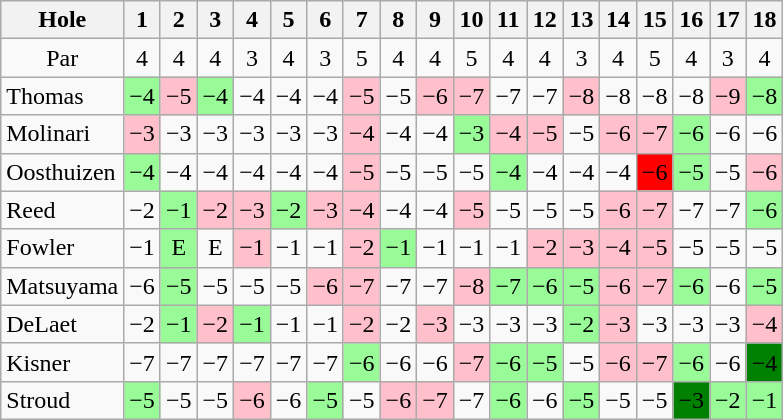<table class="wikitable" style="text-align:center">
<tr>
<th>Hole</th>
<th>1</th>
<th>2</th>
<th>3</th>
<th>4</th>
<th>5</th>
<th>6</th>
<th>7</th>
<th>8</th>
<th>9</th>
<th>10</th>
<th>11</th>
<th>12</th>
<th>13</th>
<th>14</th>
<th>15</th>
<th>16</th>
<th>17</th>
<th>18</th>
</tr>
<tr>
<td>Par</td>
<td>4</td>
<td>4</td>
<td>4</td>
<td>3</td>
<td>4</td>
<td>3</td>
<td>5</td>
<td>4</td>
<td>4</td>
<td>5</td>
<td>4</td>
<td>4</td>
<td>3</td>
<td>4</td>
<td>5</td>
<td>4</td>
<td>3</td>
<td>4</td>
</tr>
<tr>
<td align=left> Thomas</td>
<td style="background: PaleGreen;">−4</td>
<td style="background: Pink;">−5</td>
<td style="background: PaleGreen;">−4</td>
<td>−4</td>
<td>−4</td>
<td>−4</td>
<td style="background: Pink;">−5</td>
<td>−5</td>
<td style="background: Pink;">−6</td>
<td style="background: Pink;">−7</td>
<td>−7</td>
<td>−7</td>
<td style="background: Pink;">−8</td>
<td>−8</td>
<td>−8</td>
<td>−8</td>
<td style="background: Pink;">−9</td>
<td style="background: PaleGreen;">−8</td>
</tr>
<tr>
<td align=left> Molinari</td>
<td style="background: Pink;">−3</td>
<td>−3</td>
<td>−3</td>
<td>−3</td>
<td>−3</td>
<td>−3</td>
<td style="background: Pink;">−4</td>
<td>−4</td>
<td>−4</td>
<td style="background: PaleGreen;">−3</td>
<td style="background: Pink;">−4</td>
<td style="background: Pink;">−5</td>
<td>−5</td>
<td style="background: Pink;">−6</td>
<td style="background: Pink;">−7</td>
<td style="background: PaleGreen;">−6</td>
<td>−6</td>
<td>−6</td>
</tr>
<tr>
<td align=left> Oosthuizen</td>
<td style="background: PaleGreen;">−4</td>
<td>−4</td>
<td>−4</td>
<td>−4</td>
<td>−4</td>
<td>−4</td>
<td style="background: Pink;">−5</td>
<td>−5</td>
<td>−5</td>
<td>−5</td>
<td style="background: PaleGreen;">−4</td>
<td>−4</td>
<td>−4</td>
<td>−4</td>
<td style="background: Red;">−6</td>
<td style="background: PaleGreen;">−5</td>
<td>−5</td>
<td style="background: Pink;">−6</td>
</tr>
<tr>
<td align=left> Reed</td>
<td>−2</td>
<td style="background: PaleGreen;">−1</td>
<td style="background: Pink;">−2</td>
<td style="background: Pink;">−3</td>
<td style="background: PaleGreen;">−2</td>
<td style="background: Pink;">−3</td>
<td style="background: Pink;">−4</td>
<td>−4</td>
<td>−4</td>
<td style="background: Pink;">−5</td>
<td>−5</td>
<td>−5</td>
<td>−5</td>
<td style="background: Pink;">−6</td>
<td style="background: Pink;">−7</td>
<td>−7</td>
<td>−7</td>
<td style="background: PaleGreen;">−6</td>
</tr>
<tr>
<td align=left> Fowler</td>
<td>−1</td>
<td style="background: PaleGreen;">E</td>
<td>E</td>
<td style="background: Pink;">−1</td>
<td>−1</td>
<td>−1</td>
<td style="background: Pink;">−2</td>
<td style="background: PaleGreen;">−1</td>
<td>−1</td>
<td>−1</td>
<td>−1</td>
<td style="background: Pink;">−2</td>
<td style="background: Pink;">−3</td>
<td style="background: Pink;">−4</td>
<td style="background: Pink;">−5</td>
<td>−5</td>
<td>−5</td>
<td>−5</td>
</tr>
<tr>
<td align=left> Matsuyama</td>
<td>−6</td>
<td style="background: PaleGreen;">−5</td>
<td>−5</td>
<td>−5</td>
<td>−5</td>
<td style="background: Pink;">−6</td>
<td style="background: Pink;">−7</td>
<td>−7</td>
<td>−7</td>
<td style="background: Pink;">−8</td>
<td style="background: PaleGreen;">−7</td>
<td style="background: PaleGreen;">−6</td>
<td style="background: PaleGreen;">−5</td>
<td style="background: Pink;">−6</td>
<td style="background: Pink;">−7</td>
<td style="background: PaleGreen;">−6</td>
<td>−6</td>
<td style="background: PaleGreen;">−5</td>
</tr>
<tr>
<td align=left> DeLaet</td>
<td>−2</td>
<td style="background: PaleGreen;">−1</td>
<td style="background: Pink;">−2</td>
<td style="background: PaleGreen;">−1</td>
<td>−1</td>
<td>−1</td>
<td style="background: Pink;">−2</td>
<td>−2</td>
<td style="background: Pink;">−3</td>
<td>−3</td>
<td>−3</td>
<td>−3</td>
<td style="background: PaleGreen;">−2</td>
<td style="background: Pink;">−3</td>
<td>−3</td>
<td>−3</td>
<td>−3</td>
<td style="background: Pink;">−4</td>
</tr>
<tr>
<td align=left> Kisner</td>
<td>−7</td>
<td>−7</td>
<td>−7</td>
<td>−7</td>
<td>−7</td>
<td>−7</td>
<td style="background: PaleGreen;">−6</td>
<td>−6</td>
<td>−6</td>
<td style="background: Pink;">−7</td>
<td style="background: PaleGreen;">−6</td>
<td style="background: PaleGreen;">−5</td>
<td>−5</td>
<td style="background: Pink;">−6</td>
<td style="background: Pink;">−7</td>
<td style="background: PaleGreen;">−6</td>
<td>−6</td>
<td style="background: Green;">−4</td>
</tr>
<tr>
<td align=left> Stroud</td>
<td style="background: PaleGreen;">−5</td>
<td>−5</td>
<td>−5</td>
<td style="background: Pink;">−6</td>
<td>−6</td>
<td style="background: PaleGreen;">−5</td>
<td>−5</td>
<td style="background: Pink;">−6</td>
<td style="background: Pink;">−7</td>
<td>−7</td>
<td style="background: PaleGreen;">−6</td>
<td>−6</td>
<td style="background: PaleGreen;">−5</td>
<td>−5</td>
<td>−5</td>
<td style="background: Green;">−3</td>
<td style="background: PaleGreen;">−2</td>
<td style="background: PaleGreen;">−1</td>
</tr>
</table>
